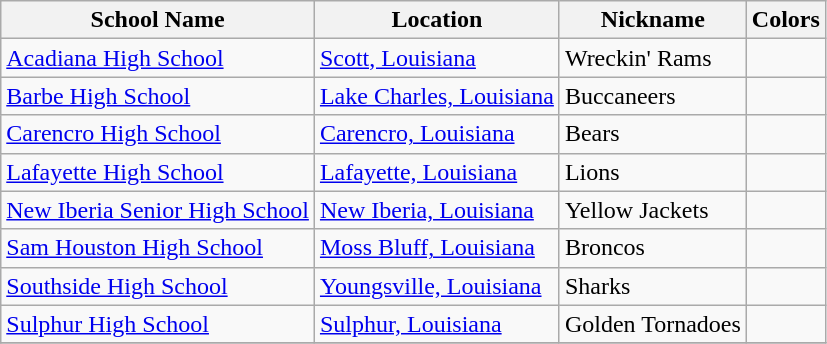<table class="wikitable">
<tr>
<th>School Name</th>
<th>Location</th>
<th>Nickname</th>
<th>Colors</th>
</tr>
<tr>
<td><a href='#'>Acadiana High School</a></td>
<td><a href='#'>Scott, Louisiana</a></td>
<td>Wreckin' Rams</td>
<td> </td>
</tr>
<tr>
<td><a href='#'>Barbe High School</a></td>
<td><a href='#'>Lake Charles, Louisiana</a></td>
<td>Buccaneers</td>
<td>  </td>
</tr>
<tr>
<td><a href='#'>Carencro High School</a></td>
<td><a href='#'>Carencro, Louisiana</a></td>
<td>Bears</td>
<td> </td>
</tr>
<tr>
<td><a href='#'>Lafayette High School</a></td>
<td><a href='#'>Lafayette, Louisiana</a></td>
<td>Lions</td>
<td>  </td>
</tr>
<tr>
<td><a href='#'>New Iberia Senior High School</a></td>
<td><a href='#'>New Iberia, Louisiana</a></td>
<td>Yellow Jackets</td>
<td> </td>
</tr>
<tr>
<td><a href='#'>Sam Houston High School</a></td>
<td><a href='#'>Moss Bluff, Louisiana</a></td>
<td>Broncos</td>
<td> </td>
</tr>
<tr>
<td><a href='#'>Southside High School</a></td>
<td><a href='#'>Youngsville, Louisiana</a></td>
<td>Sharks</td>
<td>  </td>
</tr>
<tr>
<td><a href='#'>Sulphur High School</a></td>
<td><a href='#'>Sulphur, Louisiana</a></td>
<td>Golden Tornadoes</td>
<td> </td>
</tr>
<tr>
</tr>
</table>
